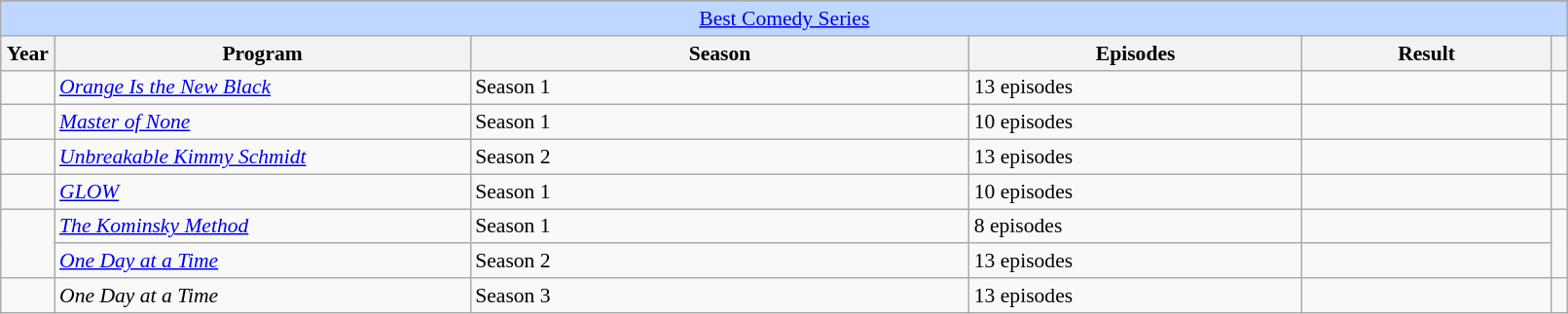<table class="wikitable plainrowheaders" style="font-size: 90%" width=85%>
<tr>
</tr>
<tr ---- bgcolor="#bfd7ff">
<td colspan=6 align=center><a href='#'>Best Comedy Series</a></td>
</tr>
<tr ---- bgcolor="#ebf5ff">
<th scope="col" style="width:2%;">Year</th>
<th scope="col" style="width:25%;">Program</th>
<th scope="col" style="width:30%;">Season</th>
<th scope="col" style="width:20%;">Episodes</th>
<th scope="col" style="width:15%;">Result</th>
<th scope="col" class="unsortable" style="width:1%;"></th>
</tr>
<tr>
<td></td>
<td><em><a href='#'>Orange Is the New Black</a></em></td>
<td>Season 1</td>
<td>13 episodes</td>
<td></td>
<td></td>
</tr>
<tr>
<td></td>
<td><em><a href='#'>Master of None</a></em></td>
<td>Season 1</td>
<td>10 episodes</td>
<td></td>
<td></td>
</tr>
<tr>
<td></td>
<td><em><a href='#'>Unbreakable Kimmy Schmidt</a></em></td>
<td>Season 2</td>
<td>13 episodes</td>
<td></td>
<td></td>
</tr>
<tr>
<td></td>
<td><em><a href='#'>GLOW</a></em></td>
<td>Season 1</td>
<td>10 episodes</td>
<td></td>
<td></td>
</tr>
<tr>
<td rowspan="2"></td>
<td><em><a href='#'>The Kominsky Method</a></em></td>
<td>Season 1</td>
<td>8 episodes</td>
<td></td>
<td rowspan="2"></td>
</tr>
<tr>
<td><em><a href='#'>One Day at a Time</a></em></td>
<td>Season 2</td>
<td>13 episodes</td>
<td></td>
</tr>
<tr>
<td></td>
<td><em>One Day at a Time</em></td>
<td>Season 3</td>
<td>13 episodes</td>
<td></td>
<td></td>
</tr>
</table>
